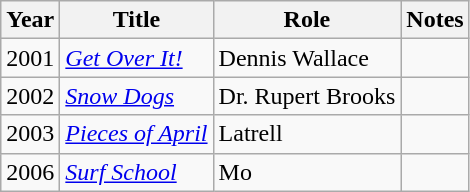<table class="wikitable plainrowheaders sortable" style="margin-right: 0;">
<tr>
<th>Year</th>
<th>Title</th>
<th>Role</th>
<th>Notes</th>
</tr>
<tr>
<td>2001</td>
<td><em><a href='#'>Get Over It!</a></em></td>
<td>Dennis Wallace</td>
<td></td>
</tr>
<tr>
<td>2002</td>
<td><em><a href='#'>Snow Dogs</a></em></td>
<td>Dr. Rupert Brooks</td>
<td></td>
</tr>
<tr>
<td>2003</td>
<td><em><a href='#'>Pieces of April</a></em></td>
<td>Latrell</td>
<td></td>
</tr>
<tr>
<td>2006</td>
<td><em><a href='#'>Surf School</a></em></td>
<td>Mo</td>
<td></td>
</tr>
</table>
